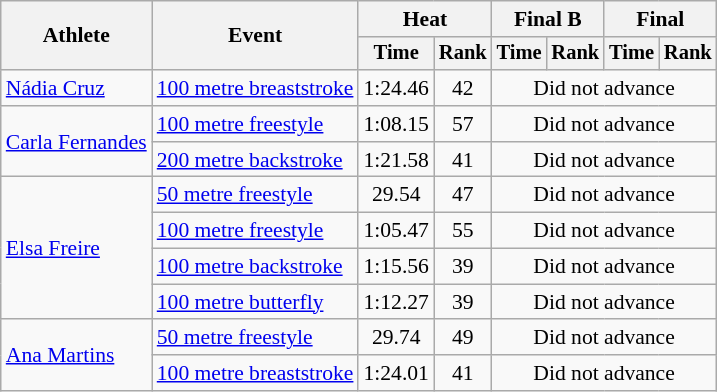<table class=wikitable style="font-size:90%">
<tr>
<th rowspan="2">Athlete</th>
<th rowspan="2">Event</th>
<th colspan="2">Heat</th>
<th colspan="2">Final B</th>
<th colspan="2">Final</th>
</tr>
<tr style="font-size:95%">
<th>Time</th>
<th>Rank</th>
<th>Time</th>
<th>Rank</th>
<th>Time</th>
<th>Rank</th>
</tr>
<tr align=center>
<td align=left><a href='#'>Nádia Cruz</a></td>
<td align=left><a href='#'>100 metre breaststroke</a></td>
<td>1:24.46</td>
<td>42</td>
<td colspan=4 align=center>Did not advance</td>
</tr>
<tr align=center>
<td align=left rowspan=2><a href='#'>Carla Fernandes</a></td>
<td align=left><a href='#'>100 metre freestyle</a></td>
<td>1:08.15</td>
<td>57</td>
<td colspan=4 align=center>Did not advance</td>
</tr>
<tr align=center>
<td align=left><a href='#'>200 metre backstroke</a></td>
<td>1:21.58</td>
<td>41</td>
<td colspan=4 align=center>Did not advance</td>
</tr>
<tr align=center>
<td align=left rowspan=4><a href='#'>Elsa Freire</a></td>
<td align=left><a href='#'>50 metre freestyle</a></td>
<td>29.54</td>
<td>47</td>
<td colspan=4 align=center>Did not advance</td>
</tr>
<tr align=center>
<td align=left><a href='#'>100 metre freestyle</a></td>
<td>1:05.47</td>
<td>55</td>
<td colspan=4 align=center>Did not advance</td>
</tr>
<tr align=center>
<td align=left><a href='#'>100 metre backstroke</a></td>
<td>1:15.56</td>
<td>39</td>
<td colspan=4 align=center>Did not advance</td>
</tr>
<tr align=center>
<td align=left><a href='#'>100 metre butterfly</a></td>
<td>1:12.27</td>
<td>39</td>
<td colspan=4 align=center>Did not advance</td>
</tr>
<tr align=center>
<td align=left rowspan=2><a href='#'>Ana Martins</a></td>
<td align=left><a href='#'>50 metre freestyle</a></td>
<td>29.74</td>
<td>49</td>
<td colspan=4 align=center>Did not advance</td>
</tr>
<tr align=center>
<td align=left><a href='#'>100 metre breaststroke</a></td>
<td>1:24.01</td>
<td>41</td>
<td colspan=4 align=center>Did not advance</td>
</tr>
</table>
